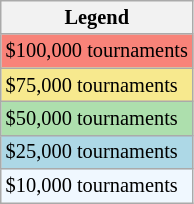<table class=wikitable style="font-size:85%">
<tr>
<th>Legend</th>
</tr>
<tr style="background:#f88379;">
<td>$100,000 tournaments</td>
</tr>
<tr style="background:#f7e98e;">
<td>$75,000 tournaments</td>
</tr>
<tr style="background:#addfad;">
<td>$50,000 tournaments</td>
</tr>
<tr style="background:lightblue;">
<td>$25,000 tournaments</td>
</tr>
<tr style="background:#f0f8ff;">
<td>$10,000 tournaments</td>
</tr>
</table>
